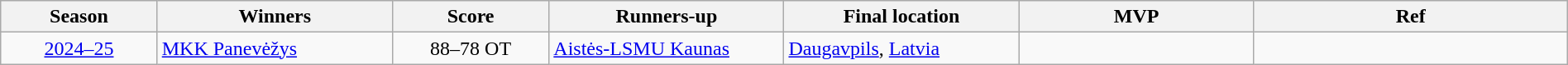<table class="wikitable" width="100%">
<tr>
<th width="10%">Season</th>
<th width="15%">Winners</th>
<th width="10%">Score</th>
<th width="15%">Runners-up</th>
<th width="15%">Final location</th>
<th width="15%">MVP</th>
<th>Ref</th>
</tr>
<tr>
<td align="center"><a href='#'>2024–25</a></td>
<td> <a href='#'>MKK Panevėžys</a></td>
<td align="center">88–78 OT</td>
<td> <a href='#'>Aistės-LSMU Kaunas</a></td>
<td><a href='#'>Daugavpils</a>, <a href='#'>Latvia</a></td>
<td></td>
<td></td>
</tr>
</table>
